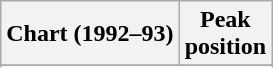<table class="wikitable sortable plainrowheaders" style="text-align:center">
<tr>
<th scope="col">Chart (1992–93)</th>
<th scope="col">Peak<br>position</th>
</tr>
<tr>
</tr>
<tr>
</tr>
<tr>
</tr>
<tr>
</tr>
<tr>
</tr>
</table>
